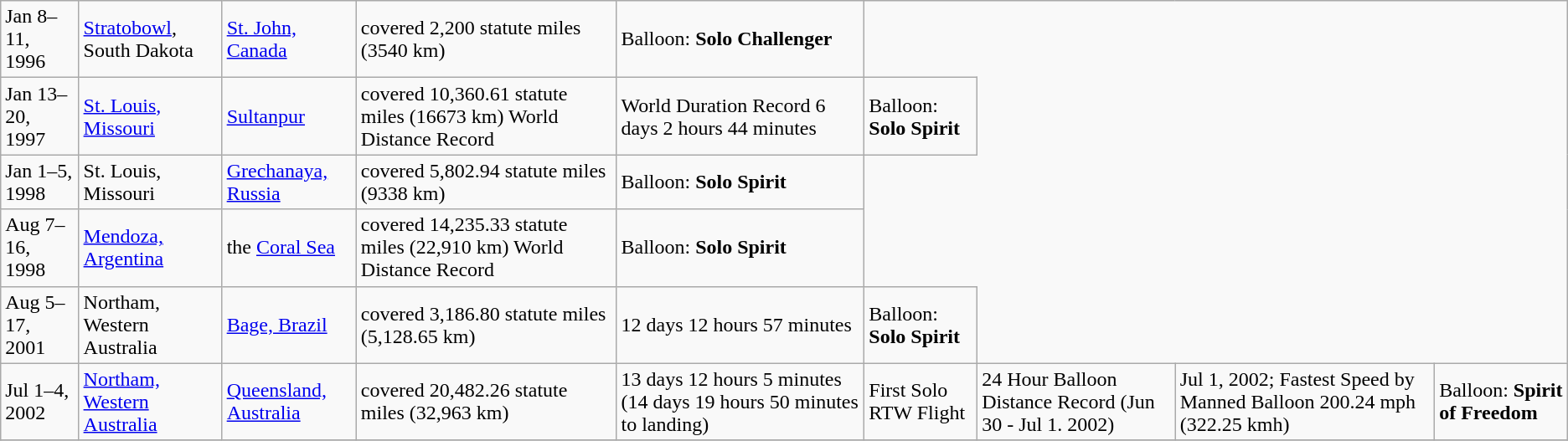<table class="wikitable">
<tr>
<td>Jan 8–11, 1996</td>
<td><a href='#'>Stratobowl</a>, South Dakota</td>
<td><a href='#'>St. John, Canada</a></td>
<td>covered 2,200 statute miles (3540 km)</td>
<td>Balloon: <strong>Solo Challenger</strong></td>
</tr>
<tr>
<td>Jan 13–20, 1997</td>
<td><a href='#'>St. Louis, Missouri</a></td>
<td><a href='#'>Sultanpur</a></td>
<td>covered 10,360.61 statute miles (16673 km) World Distance Record</td>
<td>World Duration Record 6 days 2 hours 44 minutes</td>
<td>Balloon: <strong>Solo Spirit</strong></td>
</tr>
<tr>
<td>Jan 1–5, 1998</td>
<td>St. Louis, Missouri</td>
<td><a href='#'>Grechanaya, Russia</a></td>
<td>covered 5,802.94 statute miles (9338 km)</td>
<td>Balloon: <strong>Solo Spirit</strong></td>
</tr>
<tr>
<td>Aug 7–16, 1998</td>
<td><a href='#'>Mendoza, Argentina</a></td>
<td>the <a href='#'>Coral Sea</a></td>
<td>covered 14,235.33 statute miles (22,910 km) World Distance Record</td>
<td>Balloon: <strong>Solo Spirit</strong></td>
</tr>
<tr>
<td>Aug 5–17, 2001</td>
<td>Northam, Western Australia</td>
<td><a href='#'>Bage, Brazil</a></td>
<td>covered 3,186.80 statute miles (5,128.65 km)</td>
<td>12 days 12 hours 57 minutes</td>
<td>Balloon: <strong>Solo Spirit</strong></td>
</tr>
<tr>
<td>Jul 1–4, 2002</td>
<td><a href='#'>Northam, Western Australia</a></td>
<td><a href='#'>Queensland, Australia</a></td>
<td>covered 20,482.26 statute miles (32,963 km)</td>
<td>13 days 12 hours 5 minutes (14 days 19 hours 50 minutes to landing)</td>
<td>First Solo RTW Flight</td>
<td>24 Hour Balloon Distance Record (Jun 30 - Jul 1. 2002)</td>
<td>Jul 1, 2002; Fastest Speed by Manned Balloon 200.24 mph (322.25 kmh)</td>
<td>Balloon: <strong>Spirit of Freedom</strong></td>
</tr>
<tr>
</tr>
</table>
